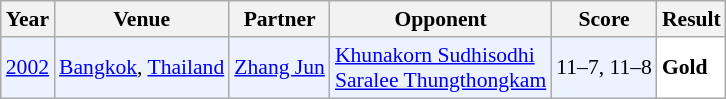<table class="sortable wikitable" style="font-size: 90%;">
<tr>
<th>Year</th>
<th>Venue</th>
<th>Partner</th>
<th>Opponent</th>
<th>Score</th>
<th>Result</th>
</tr>
<tr style="background:#ECF2FF">
<td align="center"><a href='#'>2002</a></td>
<td align="left"><a href='#'>Bangkok</a>, <a href='#'>Thailand</a></td>
<td align="left"> <a href='#'>Zhang Jun</a></td>
<td align="left"> <a href='#'>Khunakorn Sudhisodhi</a> <br>  <a href='#'>Saralee Thungthongkam</a></td>
<td align="left">11–7, 11–8</td>
<td style="text-align:left; background:white"> <strong>Gold</strong></td>
</tr>
</table>
